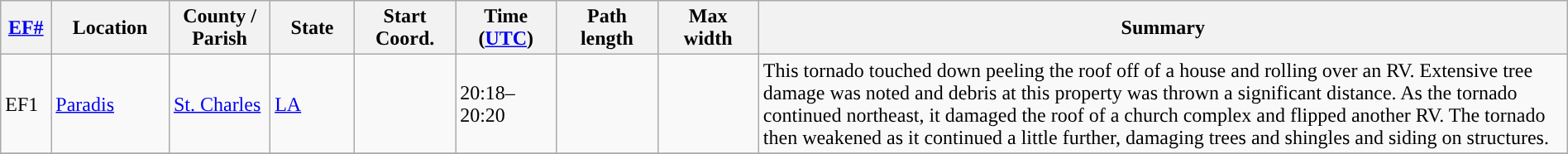<table class="wikitable sortable" style="width:100%;">
<tr>
<th scope="col"  style="width:3%; text-align:center;"><a href='#'>EF#</a></th>
<th scope="col"  style="width:7%; text-align:center;" class="unsortable">Location</th>
<th scope="col"  style="width:6%; text-align:center;" class="unsortable">County / Parish</th>
<th scope="col"  style="width:5%; text-align:center;">State</th>
<th scope="col"  style="width:6%; text-align:center;">Start Coord.</th>
<th scope="col"  style="width:6%; text-align:center;">Time (<a href='#'>UTC</a>)</th>
<th scope="col"  style="width:6%; text-align:center;">Path length</th>
<th scope="col"  style="width:6%; text-align:center;">Max width</th>
<th scope="col" class="unsortable" style="width:48%; text-align:center;">Summary</th>
</tr>
<tr>
<td>EF1</td>
<td><a href='#'>Paradis</a></td>
<td><a href='#'>St. Charles</a></td>
<td><a href='#'>LA</a></td>
<td></td>
<td>20:18–20:20</td>
<td></td>
<td></td>
<td>This tornado touched down peeling the roof off of a house and rolling over an RV. Extensive tree damage was noted and debris at this property was thrown a significant distance. As the tornado continued northeast, it damaged the roof of a church complex and flipped another RV. The tornado then weakened as it continued a little further, damaging trees and shingles and siding on structures.</td>
</tr>
<tr>
</tr>
</table>
